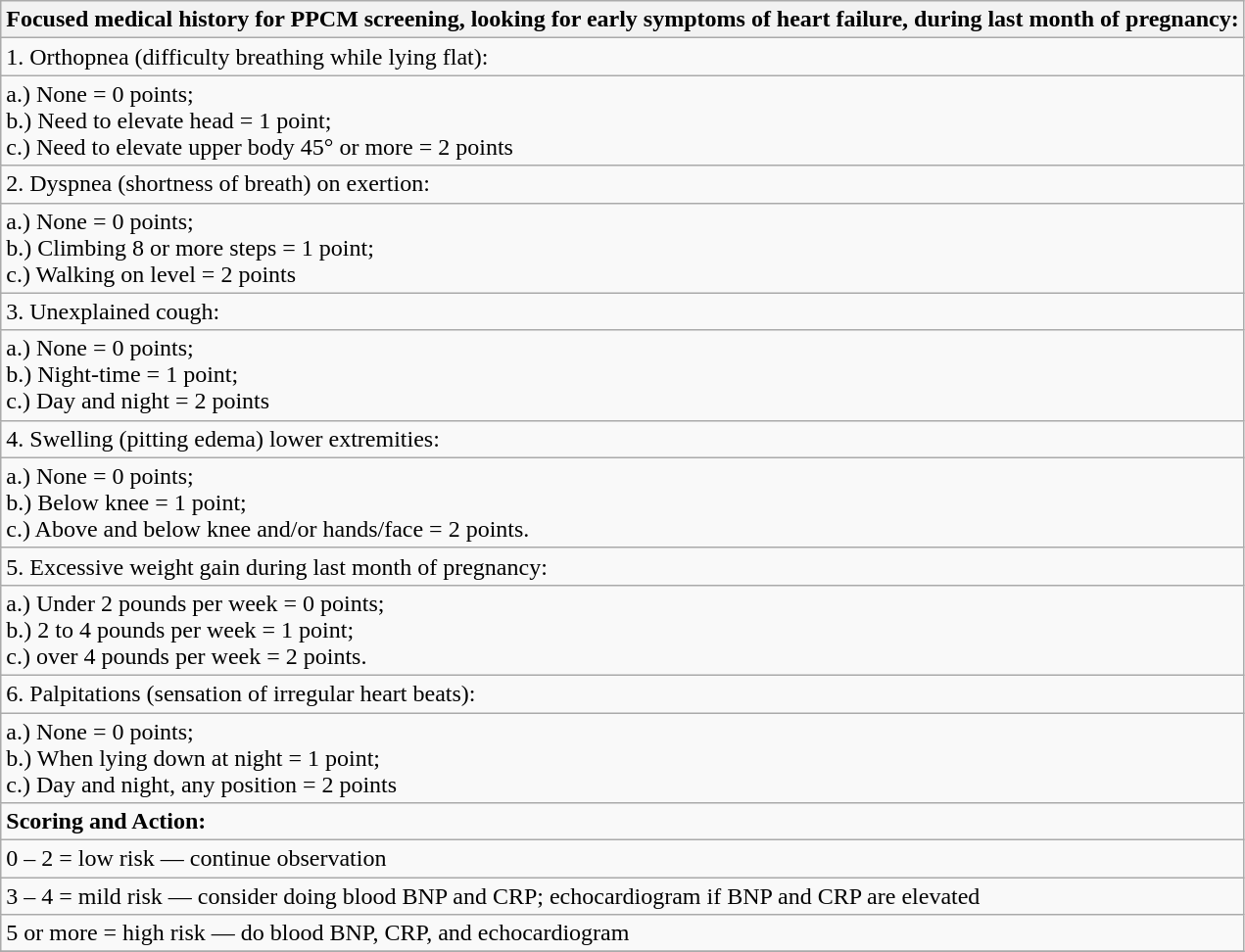<table class="wikitable">
<tr>
<th><strong>Focused medical history for PPCM screening, looking for early symptoms of heart failure, during last month of pregnancy</strong>:</th>
</tr>
<tr>
<td>1. Orthopnea (difficulty breathing while lying flat):</td>
</tr>
<tr>
<td>a.) None = 0 points;<br>b.) Need to elevate head = 1 point;<br>c.) Need to elevate upper body 45° or more = 2 points</td>
</tr>
<tr>
<td>2. Dyspnea (shortness of breath) on exertion:</td>
</tr>
<tr>
<td>a.) None = 0 points;<br>b.) Climbing 8 or more steps = 1 point;<br>c.) Walking on level = 2 points</td>
</tr>
<tr>
<td>3. Unexplained cough:</td>
</tr>
<tr>
<td>a.) None = 0 points;<br>b.) Night-time = 1 point;<br>c.) Day and night = 2 points</td>
</tr>
<tr>
<td>4. Swelling (pitting edema) lower extremities:</td>
</tr>
<tr>
<td>a.) None = 0 points;<br>b.) Below knee = 1 point;<br>c.) Above and below knee and/or hands/face = 2 points.</td>
</tr>
<tr>
<td>5. Excessive weight gain during last month of pregnancy:</td>
</tr>
<tr>
<td>a.) Under 2 pounds per week = 0 points;<br>b.) 2 to 4 pounds per week = 1 point;<br>c.) over 4 pounds per week = 2 points.</td>
</tr>
<tr>
<td>6. Palpitations (sensation of irregular heart beats):</td>
</tr>
<tr>
<td>a.) None = 0 points;<br>b.) When lying down at night = 1 point;<br>c.) Day and night, any position = 2 points</td>
</tr>
<tr>
<td><strong>Scoring and Action:</strong></td>
</tr>
<tr>
<td>0 – 2 = low risk — continue observation</td>
</tr>
<tr>
<td>3 – 4 = mild risk — consider doing blood BNP and CRP; echocardiogram if BNP and CRP are elevated</td>
</tr>
<tr>
<td>5 or more = high risk — do blood BNP, CRP, and echocardiogram</td>
</tr>
<tr>
</tr>
</table>
